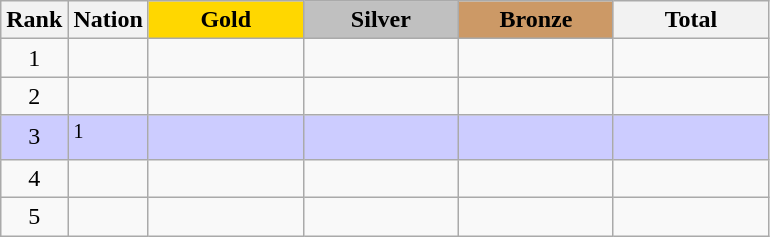<table class="wikitable sortable plainrowheaders" style="text-align: center">
<tr>
<th scope="col">Rank</th>
<th scope="col">Nation</th>
<th scope="col" style="background-color:gold; width:6em;">Gold</th>
<th scope="col" style="background-color:silver; width:6em;">Silver</th>
<th scope="col" style="background-color:#cc9966; width:6em;">Bronze</th>
<th scope="col" style="width:6em;">Total</th>
</tr>
<tr>
<td>1</td>
<td align=left></td>
<td></td>
<td></td>
<td></td>
<td></td>
</tr>
<tr>
<td>2</td>
<td align=left></td>
<td></td>
<td></td>
<td></td>
<td></td>
</tr>
<tr style="background-color:#ccccff">
<td>3</td>
<td align=left> <sup>1</sup></td>
<td></td>
<td></td>
<td></td>
<td></td>
</tr>
<tr>
<td>4</td>
<td align=left></td>
<td></td>
<td></td>
<td></td>
<td></td>
</tr>
<tr>
<td>5</td>
<td align=left></td>
<td></td>
<td></td>
<td></td>
<td></td>
</tr>
</table>
